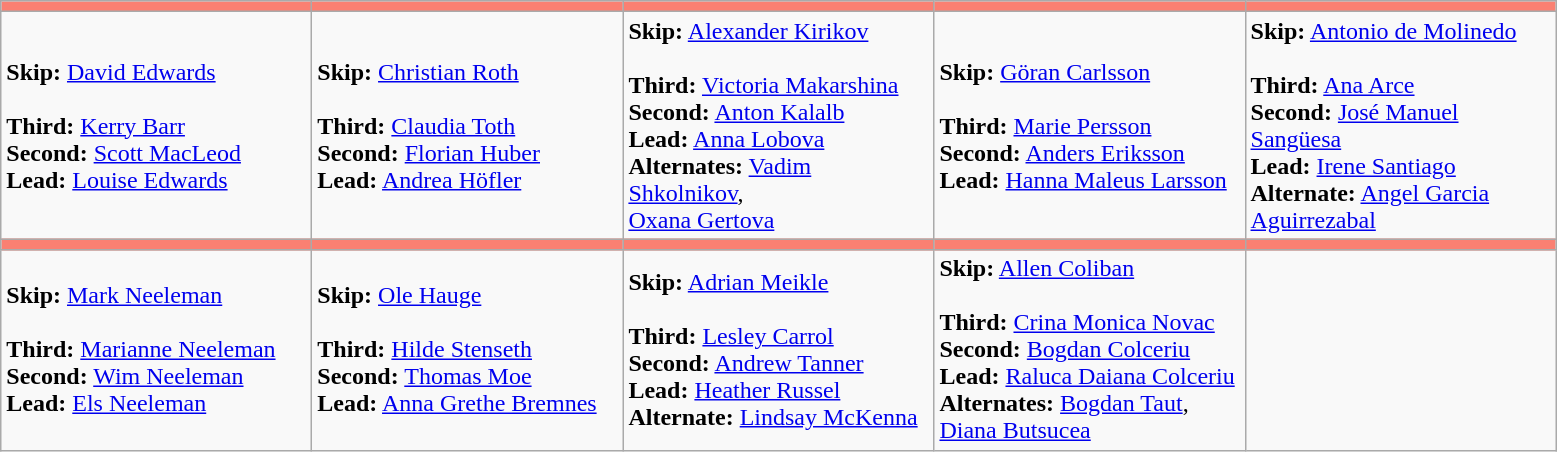<table class="wikitable">
<tr>
<th style="background: #FA8072;" width="200"></th>
<th style="background: #FA8072;" width="200"></th>
<th style="background: #FA8072;" width="200"></th>
<th style="background: #FA8072;" width="200"></th>
<th style="background: #FA8072;" width="200"></th>
</tr>
<tr>
<td><strong>Skip:</strong> <a href='#'>David Edwards</a> <br><br><strong>Third:</strong> <a href='#'>Kerry Barr</a> <br>
<strong>Second:</strong> <a href='#'>Scott MacLeod</a> <br>
<strong>Lead:</strong> <a href='#'>Louise Edwards</a></td>
<td><strong>Skip:</strong> <a href='#'>Christian Roth</a><br><br><strong>Third:</strong> <a href='#'>Claudia Toth</a> <br>
<strong>Second:</strong> <a href='#'>Florian Huber</a> <br>
<strong>Lead:</strong> <a href='#'>Andrea Höfler</a></td>
<td><strong>Skip:</strong> <a href='#'>Alexander Kirikov</a> <br><br><strong>Third:</strong> <a href='#'>Victoria Makarshina</a> <br>
<strong>Second:</strong> <a href='#'>Anton Kalalb</a> <br>
<strong>Lead:</strong> <a href='#'>Anna Lobova</a> <br>
<strong>Alternates:</strong> <a href='#'>Vadim Shkolnikov</a>,<br> <a href='#'>Oxana Gertova</a></td>
<td><strong>Skip:</strong> <a href='#'>Göran Carlsson</a> <br><br><strong>Third:</strong> <a href='#'>Marie Persson</a> <br>
<strong>Second:</strong> <a href='#'>Anders Eriksson</a> <br>
<strong>Lead:</strong> <a href='#'>Hanna Maleus Larsson</a></td>
<td><strong>Skip:</strong> <a href='#'>Antonio de Molinedo</a> <br><br><strong>Third:</strong> <a href='#'>Ana Arce</a> <br>
<strong>Second:</strong> <a href='#'>José Manuel Sangüesa</a> <br>
<strong>Lead:</strong> <a href='#'>Irene Santiago</a> <br>
<strong>Alternate:</strong> <a href='#'>Angel Garcia Aguirrezabal</a></td>
</tr>
<tr>
<th style="background: #FA8072;" width="200"></th>
<th style="background: #FA8072;" width="200"></th>
<th style="background: #FA8072;" width="200"></th>
<th style="background: #FA8072;" width="200"></th>
<th style="background: #FA8072;" width="200"></th>
</tr>
<tr>
<td><strong>Skip:</strong> <a href='#'>Mark Neeleman</a> <br><br><strong>Third:</strong> <a href='#'>Marianne Neeleman</a> <br>
<strong>Second:</strong> <a href='#'>Wim Neeleman</a> <br>
<strong>Lead:</strong> <a href='#'>Els Neeleman</a></td>
<td><strong>Skip:</strong> <a href='#'>Ole Hauge</a> <br><br><strong>Third:</strong> <a href='#'>Hilde Stenseth</a> <br>
<strong>Second:</strong> <a href='#'>Thomas Moe</a> <br>
<strong>Lead:</strong> <a href='#'>Anna Grethe Bremnes</a></td>
<td><strong>Skip:</strong> <a href='#'>Adrian Meikle</a> <br><br><strong>Third:</strong> <a href='#'>Lesley Carrol</a> <br>
<strong>Second:</strong> <a href='#'>Andrew Tanner</a> <br>
<strong>Lead:</strong> <a href='#'>Heather Russel</a> <br>
<strong>Alternate:</strong> <a href='#'>Lindsay McKenna</a></td>
<td><strong>Skip:</strong> <a href='#'>Allen Coliban</a> <br><br><strong>Third:</strong> <a href='#'>Crina Monica Novac</a> <br>
<strong>Second:</strong> <a href='#'>Bogdan Colceriu</a> <br>
<strong>Lead:</strong> <a href='#'>Raluca Daiana Colceriu</a> <br>
<strong>Alternates:</strong> <a href='#'>Bogdan Taut</a>,<br> <a href='#'>Diana Butsucea</a></td>
<td></td>
</tr>
</table>
